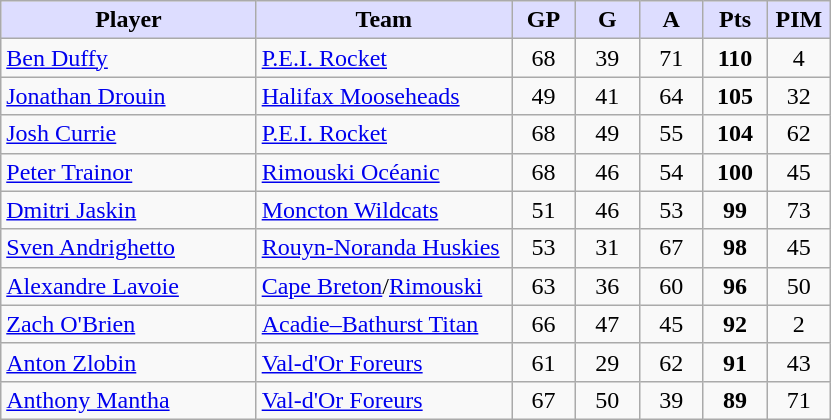<table class="wikitable" style="text-align:center">
<tr>
<th style="background:#ddf; width:30%;">Player</th>
<th style="background:#ddf; width:30%;">Team</th>
<th style="background:#ddf; width:7.5%;">GP</th>
<th style="background:#ddf; width:7.5%;">G</th>
<th style="background:#ddf; width:7.5%;">A</th>
<th style="background:#ddf; width:7.5%;">Pts</th>
<th style="background:#ddf; width:7.5%;">PIM</th>
</tr>
<tr>
<td align=left><a href='#'>Ben Duffy</a></td>
<td align=left><a href='#'>P.E.I. Rocket</a></td>
<td>68</td>
<td>39</td>
<td>71</td>
<td><strong>110</strong></td>
<td>4</td>
</tr>
<tr>
<td align=left><a href='#'>Jonathan Drouin</a></td>
<td align=left><a href='#'>Halifax Mooseheads</a></td>
<td>49</td>
<td>41</td>
<td>64</td>
<td><strong>105</strong></td>
<td>32</td>
</tr>
<tr>
<td align=left><a href='#'>Josh Currie</a></td>
<td align=left><a href='#'>P.E.I. Rocket</a></td>
<td>68</td>
<td>49</td>
<td>55</td>
<td><strong>104</strong></td>
<td>62</td>
</tr>
<tr>
<td align=left><a href='#'>Peter Trainor</a></td>
<td align=left><a href='#'>Rimouski Océanic</a></td>
<td>68</td>
<td>46</td>
<td>54</td>
<td><strong>100</strong></td>
<td>45</td>
</tr>
<tr>
<td align=left><a href='#'>Dmitri Jaskin</a></td>
<td align=left><a href='#'>Moncton Wildcats</a></td>
<td>51</td>
<td>46</td>
<td>53</td>
<td><strong>99</strong></td>
<td>73</td>
</tr>
<tr>
<td align=left><a href='#'>Sven Andrighetto</a></td>
<td align=left><a href='#'>Rouyn-Noranda Huskies</a></td>
<td>53</td>
<td>31</td>
<td>67</td>
<td><strong>98</strong></td>
<td>45</td>
</tr>
<tr>
<td align=left><a href='#'>Alexandre Lavoie</a></td>
<td align=left><a href='#'>Cape Breton</a>/<a href='#'>Rimouski</a></td>
<td>63</td>
<td>36</td>
<td>60</td>
<td><strong>96</strong></td>
<td>50</td>
</tr>
<tr>
<td align=left><a href='#'>Zach O'Brien</a></td>
<td align=left><a href='#'>Acadie–Bathurst Titan</a></td>
<td>66</td>
<td>47</td>
<td>45</td>
<td><strong>92</strong></td>
<td>2</td>
</tr>
<tr>
<td align=left><a href='#'>Anton Zlobin</a></td>
<td align=left><a href='#'>Val-d'Or Foreurs</a></td>
<td>61</td>
<td>29</td>
<td>62</td>
<td><strong>91</strong></td>
<td>43</td>
</tr>
<tr>
<td align=left><a href='#'>Anthony Mantha</a></td>
<td align=left><a href='#'>Val-d'Or Foreurs</a></td>
<td>67</td>
<td>50</td>
<td>39</td>
<td><strong>89</strong></td>
<td>71</td>
</tr>
</table>
